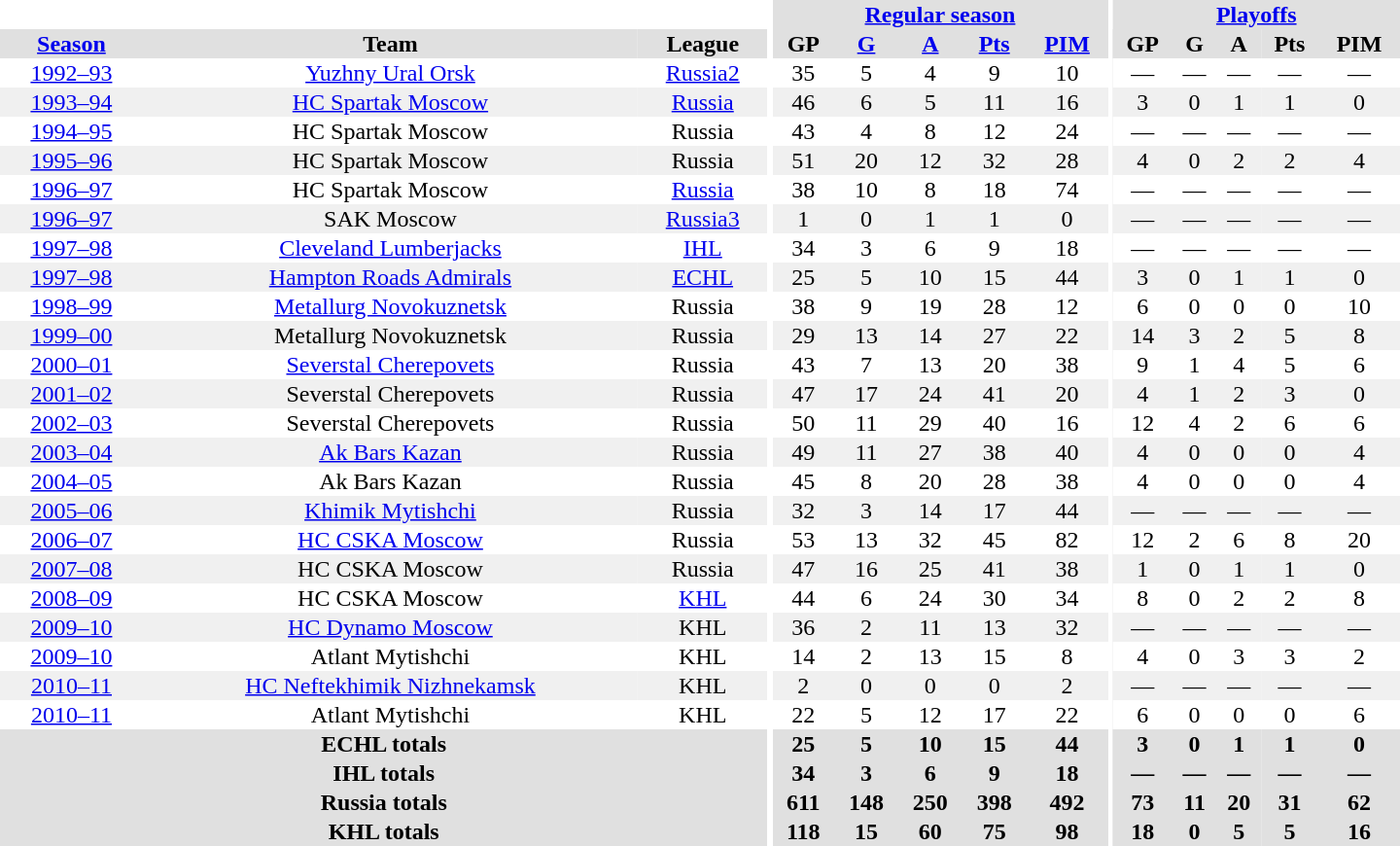<table border="0" cellpadding="1" cellspacing="0" style="text-align:center; width:60em">
<tr bgcolor="#e0e0e0">
<th colspan="3" bgcolor="#ffffff"></th>
<th rowspan="99" bgcolor="#ffffff"></th>
<th colspan="5"><a href='#'>Regular season</a></th>
<th rowspan="99" bgcolor="#ffffff"></th>
<th colspan="5"><a href='#'>Playoffs</a></th>
</tr>
<tr bgcolor="#e0e0e0">
<th><a href='#'>Season</a></th>
<th>Team</th>
<th>League</th>
<th>GP</th>
<th><a href='#'>G</a></th>
<th><a href='#'>A</a></th>
<th><a href='#'>Pts</a></th>
<th><a href='#'>PIM</a></th>
<th>GP</th>
<th>G</th>
<th>A</th>
<th>Pts</th>
<th>PIM</th>
</tr>
<tr>
<td><a href='#'>1992–93</a></td>
<td><a href='#'>Yuzhny Ural Orsk</a></td>
<td><a href='#'>Russia2</a></td>
<td>35</td>
<td>5</td>
<td>4</td>
<td>9</td>
<td>10</td>
<td>—</td>
<td>—</td>
<td>—</td>
<td>—</td>
<td>—</td>
</tr>
<tr bgcolor="#f0f0f0">
<td><a href='#'>1993–94</a></td>
<td><a href='#'>HC Spartak Moscow</a></td>
<td><a href='#'>Russia</a></td>
<td>46</td>
<td>6</td>
<td>5</td>
<td>11</td>
<td>16</td>
<td>3</td>
<td>0</td>
<td>1</td>
<td>1</td>
<td>0</td>
</tr>
<tr>
<td><a href='#'>1994–95</a></td>
<td>HC Spartak Moscow</td>
<td>Russia</td>
<td>43</td>
<td>4</td>
<td>8</td>
<td>12</td>
<td>24</td>
<td>—</td>
<td>—</td>
<td>—</td>
<td>—</td>
<td>—</td>
</tr>
<tr bgcolor="#f0f0f0">
<td><a href='#'>1995–96</a></td>
<td>HC Spartak Moscow</td>
<td>Russia</td>
<td>51</td>
<td>20</td>
<td>12</td>
<td>32</td>
<td>28</td>
<td>4</td>
<td>0</td>
<td>2</td>
<td>2</td>
<td>4</td>
</tr>
<tr>
<td><a href='#'>1996–97</a></td>
<td>HC Spartak Moscow</td>
<td><a href='#'>Russia</a></td>
<td>38</td>
<td>10</td>
<td>8</td>
<td>18</td>
<td>74</td>
<td>—</td>
<td>—</td>
<td>—</td>
<td>—</td>
<td>—</td>
</tr>
<tr bgcolor="#f0f0f0">
<td><a href='#'>1996–97</a></td>
<td>SAK Moscow</td>
<td><a href='#'>Russia3</a></td>
<td>1</td>
<td>0</td>
<td>1</td>
<td>1</td>
<td>0</td>
<td>—</td>
<td>—</td>
<td>—</td>
<td>—</td>
<td>—</td>
</tr>
<tr>
<td><a href='#'>1997–98</a></td>
<td><a href='#'>Cleveland Lumberjacks</a></td>
<td><a href='#'>IHL</a></td>
<td>34</td>
<td>3</td>
<td>6</td>
<td>9</td>
<td>18</td>
<td>—</td>
<td>—</td>
<td>—</td>
<td>—</td>
<td>—</td>
</tr>
<tr bgcolor="#f0f0f0">
<td><a href='#'>1997–98</a></td>
<td><a href='#'>Hampton Roads Admirals</a></td>
<td><a href='#'>ECHL</a></td>
<td>25</td>
<td>5</td>
<td>10</td>
<td>15</td>
<td>44</td>
<td>3</td>
<td>0</td>
<td>1</td>
<td>1</td>
<td>0</td>
</tr>
<tr>
<td><a href='#'>1998–99</a></td>
<td><a href='#'>Metallurg Novokuznetsk</a></td>
<td>Russia</td>
<td>38</td>
<td>9</td>
<td>19</td>
<td>28</td>
<td>12</td>
<td>6</td>
<td>0</td>
<td>0</td>
<td>0</td>
<td>10</td>
</tr>
<tr bgcolor="#f0f0f0">
<td><a href='#'>1999–00</a></td>
<td>Metallurg Novokuznetsk</td>
<td>Russia</td>
<td>29</td>
<td>13</td>
<td>14</td>
<td>27</td>
<td>22</td>
<td>14</td>
<td>3</td>
<td>2</td>
<td>5</td>
<td>8</td>
</tr>
<tr>
<td><a href='#'>2000–01</a></td>
<td><a href='#'>Severstal Cherepovets</a></td>
<td>Russia</td>
<td>43</td>
<td>7</td>
<td>13</td>
<td>20</td>
<td>38</td>
<td>9</td>
<td>1</td>
<td>4</td>
<td>5</td>
<td>6</td>
</tr>
<tr bgcolor="#f0f0f0">
<td><a href='#'>2001–02</a></td>
<td>Severstal Cherepovets</td>
<td>Russia</td>
<td>47</td>
<td>17</td>
<td>24</td>
<td>41</td>
<td>20</td>
<td>4</td>
<td>1</td>
<td>2</td>
<td>3</td>
<td>0</td>
</tr>
<tr>
<td><a href='#'>2002–03</a></td>
<td>Severstal Cherepovets</td>
<td>Russia</td>
<td>50</td>
<td>11</td>
<td>29</td>
<td>40</td>
<td>16</td>
<td>12</td>
<td>4</td>
<td>2</td>
<td>6</td>
<td>6</td>
</tr>
<tr bgcolor="#f0f0f0">
<td><a href='#'>2003–04</a></td>
<td><a href='#'>Ak Bars Kazan</a></td>
<td>Russia</td>
<td>49</td>
<td>11</td>
<td>27</td>
<td>38</td>
<td>40</td>
<td>4</td>
<td>0</td>
<td>0</td>
<td>0</td>
<td>4</td>
</tr>
<tr>
<td><a href='#'>2004–05</a></td>
<td>Ak Bars Kazan</td>
<td>Russia</td>
<td>45</td>
<td>8</td>
<td>20</td>
<td>28</td>
<td>38</td>
<td>4</td>
<td>0</td>
<td>0</td>
<td>0</td>
<td>4</td>
</tr>
<tr bgcolor="#f0f0f0">
<td><a href='#'>2005–06</a></td>
<td><a href='#'>Khimik Mytishchi</a></td>
<td>Russia</td>
<td>32</td>
<td>3</td>
<td>14</td>
<td>17</td>
<td>44</td>
<td>—</td>
<td>—</td>
<td>—</td>
<td>—</td>
<td>—</td>
</tr>
<tr>
<td><a href='#'>2006–07</a></td>
<td><a href='#'>HC CSKA Moscow</a></td>
<td>Russia</td>
<td>53</td>
<td>13</td>
<td>32</td>
<td>45</td>
<td>82</td>
<td>12</td>
<td>2</td>
<td>6</td>
<td>8</td>
<td>20</td>
</tr>
<tr bgcolor="#f0f0f0">
<td><a href='#'>2007–08</a></td>
<td>HC CSKA Moscow</td>
<td>Russia</td>
<td>47</td>
<td>16</td>
<td>25</td>
<td>41</td>
<td>38</td>
<td>1</td>
<td>0</td>
<td>1</td>
<td>1</td>
<td>0</td>
</tr>
<tr>
<td><a href='#'>2008–09</a></td>
<td>HC CSKA Moscow</td>
<td><a href='#'>KHL</a></td>
<td>44</td>
<td>6</td>
<td>24</td>
<td>30</td>
<td>34</td>
<td>8</td>
<td>0</td>
<td>2</td>
<td>2</td>
<td>8</td>
</tr>
<tr bgcolor="#f0f0f0">
<td><a href='#'>2009–10</a></td>
<td><a href='#'>HC Dynamo Moscow</a></td>
<td>KHL</td>
<td>36</td>
<td>2</td>
<td>11</td>
<td>13</td>
<td>32</td>
<td>—</td>
<td>—</td>
<td>—</td>
<td>—</td>
<td>—</td>
</tr>
<tr>
<td><a href='#'>2009–10</a></td>
<td>Atlant Mytishchi</td>
<td>KHL</td>
<td>14</td>
<td>2</td>
<td>13</td>
<td>15</td>
<td>8</td>
<td>4</td>
<td>0</td>
<td>3</td>
<td>3</td>
<td>2</td>
</tr>
<tr bgcolor="#f0f0f0">
<td><a href='#'>2010–11</a></td>
<td><a href='#'>HC Neftekhimik Nizhnekamsk</a></td>
<td>KHL</td>
<td>2</td>
<td>0</td>
<td>0</td>
<td>0</td>
<td>2</td>
<td>—</td>
<td>—</td>
<td>—</td>
<td>—</td>
<td>—</td>
</tr>
<tr>
<td><a href='#'>2010–11</a></td>
<td>Atlant Mytishchi</td>
<td>KHL</td>
<td>22</td>
<td>5</td>
<td>12</td>
<td>17</td>
<td>22</td>
<td>6</td>
<td>0</td>
<td>0</td>
<td>0</td>
<td>6</td>
</tr>
<tr>
</tr>
<tr ALIGN="center" bgcolor="#e0e0e0">
<th colspan="3">ECHL totals</th>
<th ALIGN="center">25</th>
<th ALIGN="center">5</th>
<th ALIGN="center">10</th>
<th ALIGN="center">15</th>
<th ALIGN="center">44</th>
<th ALIGN="center">3</th>
<th ALIGN="center">0</th>
<th ALIGN="center">1</th>
<th ALIGN="center">1</th>
<th ALIGN="center">0</th>
</tr>
<tr>
</tr>
<tr ALIGN="center" bgcolor="#e0e0e0">
<th colspan="3">IHL totals</th>
<th ALIGN="center">34</th>
<th ALIGN="center">3</th>
<th ALIGN="center">6</th>
<th ALIGN="center">9</th>
<th ALIGN="center">18</th>
<th ALIGN="center">—</th>
<th ALIGN="center">—</th>
<th ALIGN="center">—</th>
<th ALIGN="center">—</th>
<th ALIGN="center">—</th>
</tr>
<tr>
</tr>
<tr ALIGN="center" bgcolor="#e0e0e0">
<th colspan="3">Russia totals</th>
<th ALIGN="center">611</th>
<th ALIGN="center">148</th>
<th ALIGN="center">250</th>
<th ALIGN="center">398</th>
<th ALIGN="center">492</th>
<th ALIGN="center">73</th>
<th ALIGN="center">11</th>
<th ALIGN="center">20</th>
<th ALIGN="center">31</th>
<th ALIGN="center">62</th>
</tr>
<tr>
</tr>
<tr ALIGN="center" bgcolor="#e0e0e0">
<th colspan="3">KHL totals</th>
<th ALIGN="center">118</th>
<th ALIGN="center">15</th>
<th ALIGN="center">60</th>
<th ALIGN="center">75</th>
<th ALIGN="center">98</th>
<th ALIGN="center">18</th>
<th ALIGN="center">0</th>
<th ALIGN="center">5</th>
<th ALIGN="center">5</th>
<th ALIGN="center">16</th>
</tr>
</table>
